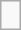<table class="infobox" style="text-align: center;">
<tr>
<td></td>
</tr>
<tr>
<td colspan="2"> </td>
</tr>
<tr>
</tr>
</table>
